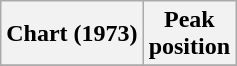<table class="wikitable sortable plainrowheaders">
<tr>
<th scope="col">Chart (1973)</th>
<th scope="col">Peak<br>position</th>
</tr>
<tr>
</tr>
</table>
